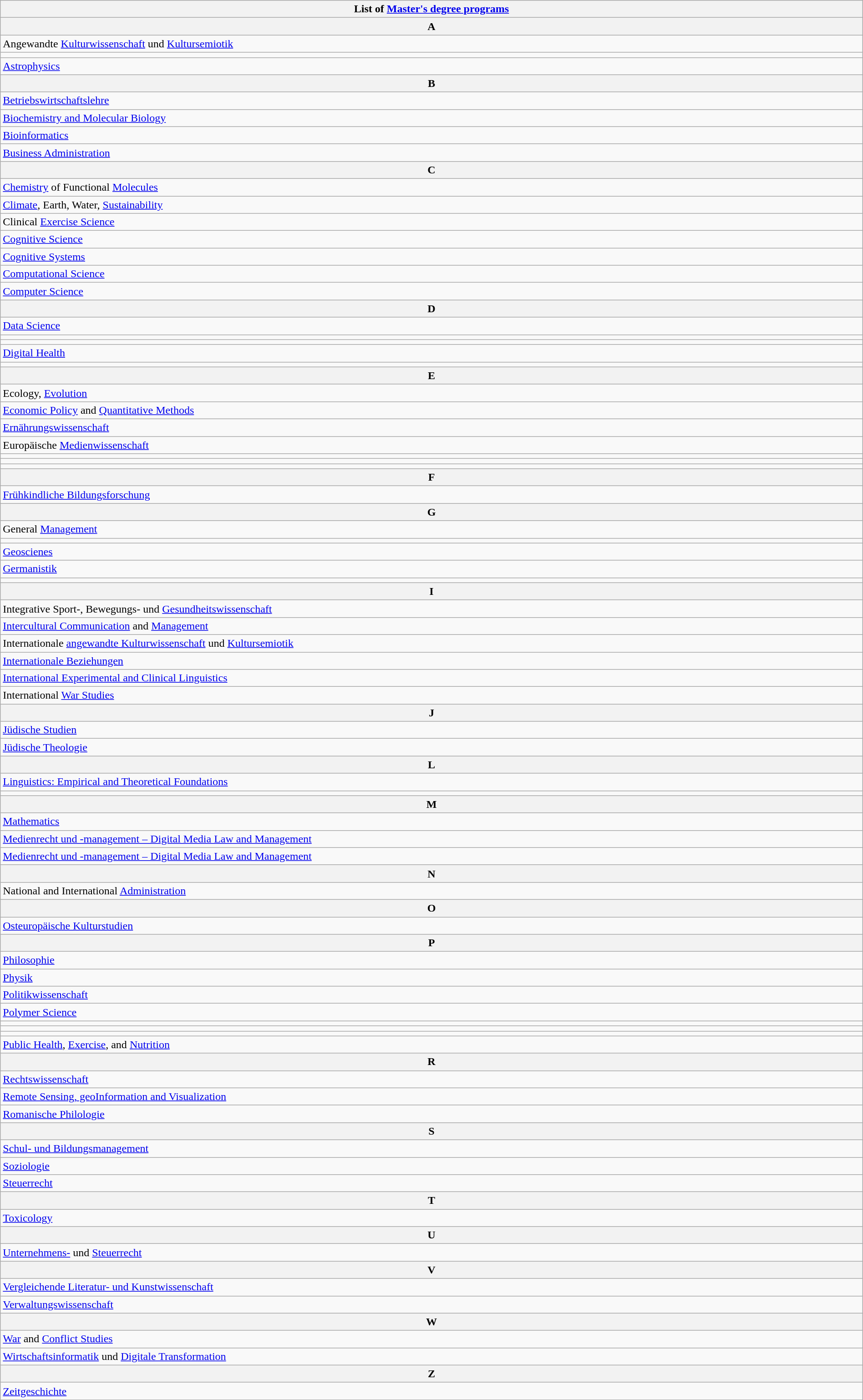<table class="wikitable  mw-collapsible mw-collapsed" width="100%">
<tr>
<th>List of <a href='#'>Master's degree programs</a></th>
</tr>
<tr>
<th>A</th>
</tr>
<tr>
<td>Angewandte <a href='#'>Kulturwissenschaft</a> und <a href='#'>Kultursemiotik</a></td>
</tr>
<tr>
<td></td>
</tr>
<tr>
<td><a href='#'>Astrophysics</a></td>
</tr>
<tr>
<th>B</th>
</tr>
<tr>
<td><a href='#'>Betriebswirtschaftslehre</a></td>
</tr>
<tr>
<td><a href='#'>Biochemistry and Molecular Biology</a></td>
</tr>
<tr>
<td><a href='#'>Bioinformatics</a></td>
</tr>
<tr>
<td><a href='#'>Business Administration</a></td>
</tr>
<tr>
<th>C</th>
</tr>
<tr>
<td><a href='#'>Chemistry</a> of Functional <a href='#'>Molecules</a></td>
</tr>
<tr>
<td><a href='#'>Climate</a>, Earth, Water, <a href='#'>Sustainability</a></td>
</tr>
<tr>
<td>Clinical <a href='#'>Exercise Science</a></td>
</tr>
<tr>
<td><a href='#'>Cognitive Science</a></td>
</tr>
<tr>
<td><a href='#'>Cognitive Systems</a></td>
</tr>
<tr>
<td><a href='#'>Computational Science</a></td>
</tr>
<tr>
<td><a href='#'>Computer Science</a></td>
</tr>
<tr>
<th>D</th>
</tr>
<tr>
<td><a href='#'>Data Science</a></td>
</tr>
<tr>
<td></td>
</tr>
<tr>
<td></td>
</tr>
<tr>
<td><a href='#'>Digital Health</a></td>
</tr>
<tr>
<td></td>
</tr>
<tr>
<th>E</th>
</tr>
<tr>
<td>Ecology, <a href='#'>Evolution</a></td>
</tr>
<tr>
<td><a href='#'>Economic Policy</a> and <a href='#'>Quantitative Methods</a></td>
</tr>
<tr>
<td><a href='#'>Ernährungswissenschaft</a></td>
</tr>
<tr>
<td>Europäische <a href='#'>Medienwissenschaft</a></td>
</tr>
<tr>
<td></td>
</tr>
<tr>
<td></td>
</tr>
<tr>
<td></td>
</tr>
<tr>
<th>F</th>
</tr>
<tr>
<td><a href='#'>Frühkindliche Bildungsforschung</a></td>
</tr>
<tr>
<th>G</th>
</tr>
<tr>
<td>General <a href='#'>Management</a></td>
</tr>
<tr>
<td></td>
</tr>
<tr>
<td><a href='#'>Geoscienes</a></td>
</tr>
<tr>
<td><a href='#'>Germanistik</a></td>
</tr>
<tr>
<td></td>
</tr>
<tr>
<th>I</th>
</tr>
<tr>
<td>Integrative Sport-, Bewegungs- und <a href='#'>Gesundheitswissenschaft</a></td>
</tr>
<tr>
<td><a href='#'>Intercultural Communication</a> and <a href='#'>Management</a></td>
</tr>
<tr>
<td>Internationale <a href='#'>angewandte Kulturwissenschaft</a> und <a href='#'>Kultursemiotik</a></td>
</tr>
<tr>
<td><a href='#'>Internationale Beziehungen</a></td>
</tr>
<tr>
<td><a href='#'>International Experimental and Clinical Linguistics</a></td>
</tr>
<tr>
<td>International <a href='#'>War Studies</a></td>
</tr>
<tr>
<th>J</th>
</tr>
<tr>
<td><a href='#'>Jüdische Studien</a></td>
</tr>
<tr>
<td><a href='#'>Jüdische Theologie</a></td>
</tr>
<tr>
<th>L</th>
</tr>
<tr>
<td><a href='#'>Linguistics: Empirical and Theoretical Foundations</a></td>
</tr>
<tr>
<td></td>
</tr>
<tr>
<th>M</th>
</tr>
<tr>
<td><a href='#'>Mathematics</a></td>
</tr>
<tr>
<td><a href='#'>Medienrecht und -management – Digital Media Law and Management</a></td>
</tr>
<tr>
<td><a href='#'>Medienrecht und -management – Digital Media Law and Management</a></td>
</tr>
<tr>
<th>N</th>
</tr>
<tr>
<td>National and International <a href='#'>Administration</a></td>
</tr>
<tr>
<th>O</th>
</tr>
<tr>
<td><a href='#'>Osteuropäische Kulturstudien</a></td>
</tr>
<tr>
<th>P</th>
</tr>
<tr>
<td><a href='#'>Philosophie</a></td>
</tr>
<tr>
<td><a href='#'>Physik</a></td>
</tr>
<tr>
<td><a href='#'>Politikwissenschaft</a></td>
</tr>
<tr>
<td><a href='#'>Polymer Science</a></td>
</tr>
<tr>
<td></td>
</tr>
<tr>
<td></td>
</tr>
<tr>
<td></td>
</tr>
<tr>
<td><a href='#'>Public Health</a>, <a href='#'>Exercise</a>, and <a href='#'>Nutrition</a></td>
</tr>
<tr>
<th>R</th>
</tr>
<tr>
<td><a href='#'>Rechtswissenschaft</a></td>
</tr>
<tr>
<td><a href='#'>Remote Sensing, geoInformation and Visualization</a></td>
</tr>
<tr>
<td><a href='#'>Romanische Philologie</a></td>
</tr>
<tr>
<th>S</th>
</tr>
<tr>
<td><a href='#'>Schul- und Bildungsmanagement</a></td>
</tr>
<tr>
<td><a href='#'>Soziologie</a></td>
</tr>
<tr>
<td><a href='#'>Steuerrecht</a></td>
</tr>
<tr>
<th>T</th>
</tr>
<tr>
<td><a href='#'>Toxicology</a></td>
</tr>
<tr>
<th>U</th>
</tr>
<tr>
<td><a href='#'>Unternehmens-</a> und <a href='#'>Steuerrecht</a></td>
</tr>
<tr>
<th>V</th>
</tr>
<tr>
<td><a href='#'>Vergleichende Literatur- und Kunstwissenschaft</a></td>
</tr>
<tr>
<td><a href='#'>Verwaltungswissenschaft</a></td>
</tr>
<tr>
<th>W</th>
</tr>
<tr>
<td><a href='#'>War</a> and <a href='#'>Conflict Studies</a></td>
</tr>
<tr>
<td><a href='#'>Wirtschaftsinformatik</a> und <a href='#'>Digitale Transformation</a></td>
</tr>
<tr>
<th>Z</th>
</tr>
<tr>
<td><a href='#'>Zeitgeschichte</a></td>
</tr>
</table>
